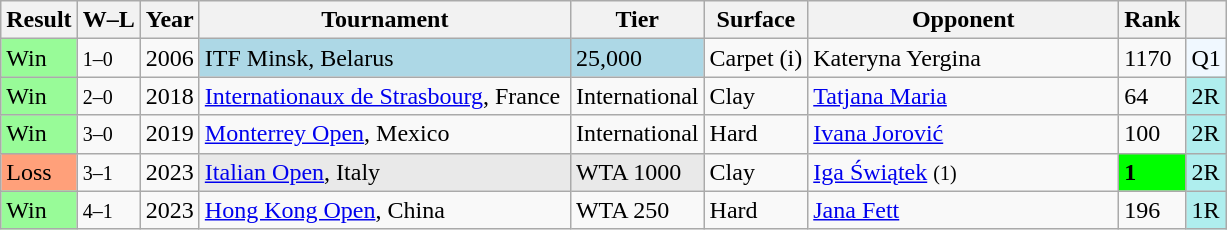<table class="wikitable" style=font-size:100%>
<tr>
<th>Result</th>
<th>W–L</th>
<th>Year</th>
<th width=240>Tournament</th>
<th>Tier</th>
<th>Surface</th>
<th width=200>Opponent</th>
<th>Rank</th>
<th></th>
</tr>
<tr>
<td bgcolor=98FB98>Win</td>
<td><small>1–0</small></td>
<td>2006</td>
<td bgcolor=lightblue>ITF Minsk, Belarus</td>
<td bgcolor=lightblue>25,000</td>
<td>Carpet (i)</td>
<td> Kateryna Yergina</td>
<td>1170</td>
<td bgcolor=f0f8ff>Q1</td>
</tr>
<tr>
<td bgcolor=98FB98>Win</td>
<td><small>2–0</small></td>
<td>2018</td>
<td><a href='#'>Internationaux de Strasbourg</a>, France</td>
<td>International</td>
<td>Clay</td>
<td> <a href='#'>Tatjana Maria</a></td>
<td>64</td>
<td bgcolor=afeeee>2R</td>
</tr>
<tr>
<td bgcolor=98FB98>Win</td>
<td><small>3–0</small></td>
<td>2019</td>
<td><a href='#'>Monterrey Open</a>, Mexico</td>
<td>International</td>
<td>Hard</td>
<td> <a href='#'>Ivana Jorović</a></td>
<td>100</td>
<td bgcolor=afeeee>2R</td>
</tr>
<tr>
<td style="background:#FFA07A">Loss</td>
<td><small>3–1</small></td>
<td>2023</td>
<td bgcolor=e9e9e9><a href='#'>Italian Open</a>, Italy</td>
<td bgcolor=e9e9e9>WTA 1000</td>
<td>Clay</td>
<td> <a href='#'>Iga Świątek</a> <small>(1)</small></td>
<td bgcolor=lime><strong>1</strong></td>
<td bgcolor=afeeee>2R</td>
</tr>
<tr>
<td bgcolor=98FB98>Win</td>
<td><small>4–1</small></td>
<td>2023</td>
<td><a href='#'>Hong Kong Open</a>, China</td>
<td>WTA 250</td>
<td>Hard</td>
<td> <a href='#'>Jana Fett</a></td>
<td>196</td>
<td bgcolor=afeeee>1R</td>
</tr>
</table>
